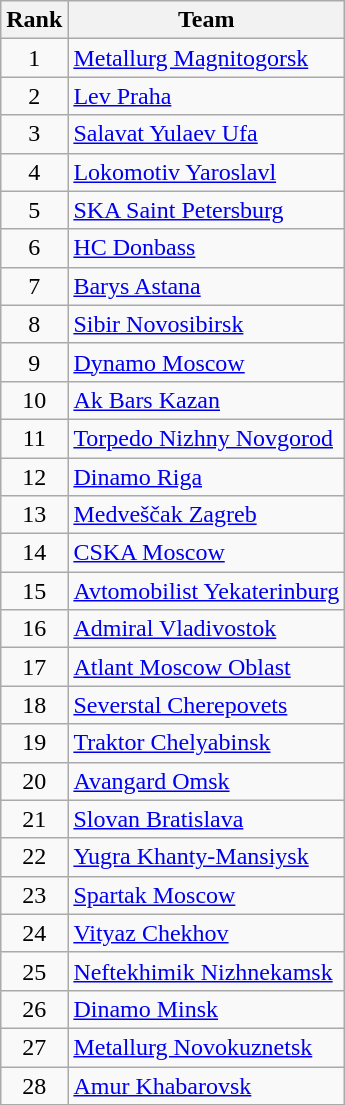<table class="wikitable">
<tr>
<th align="center">Rank</th>
<th>Team</th>
</tr>
<tr>
<td rowspan="1" align="center">1</td>
<td> <a href='#'>Metallurg Magnitogorsk</a></td>
</tr>
<tr>
<td rowspan="1" align="center">2</td>
<td> <a href='#'>Lev Praha</a></td>
</tr>
<tr>
<td rowspan="1" align="center">3</td>
<td> <a href='#'>Salavat Yulaev Ufa</a></td>
</tr>
<tr>
<td rowspan="1" align="center">4</td>
<td> <a href='#'>Lokomotiv Yaroslavl</a></td>
</tr>
<tr>
<td rowspan="1" align="center">5</td>
<td> <a href='#'>SKA Saint Petersburg</a></td>
</tr>
<tr>
<td rowspan="1" align="center">6</td>
<td> <a href='#'>HC Donbass</a></td>
</tr>
<tr>
<td rowspan="1" align="center">7</td>
<td> <a href='#'>Barys Astana</a></td>
</tr>
<tr>
<td rowspan="1" align="center">8</td>
<td> <a href='#'>Sibir Novosibirsk</a></td>
</tr>
<tr>
<td rowspan="1" align="center">9</td>
<td> <a href='#'>Dynamo Moscow</a></td>
</tr>
<tr>
<td rowspan="1" align="center">10</td>
<td> <a href='#'>Ak Bars Kazan</a></td>
</tr>
<tr>
<td rowspan="1" align="center">11</td>
<td> <a href='#'>Torpedo Nizhny Novgorod</a></td>
</tr>
<tr>
<td rowspan="1" align="center">12</td>
<td> <a href='#'>Dinamo Riga</a></td>
</tr>
<tr>
<td rowspan="1" align="center">13</td>
<td> <a href='#'>Medveščak Zagreb</a></td>
</tr>
<tr>
<td rowspan="1" align="center">14</td>
<td> <a href='#'>CSKA Moscow</a></td>
</tr>
<tr>
<td rowspan="1" align="center">15</td>
<td> <a href='#'>Avtomobilist Yekaterinburg</a></td>
</tr>
<tr>
<td rowspan="1" align="center">16</td>
<td> <a href='#'>Admiral Vladivostok</a></td>
</tr>
<tr>
<td rowspan="1" align="center">17</td>
<td> <a href='#'>Atlant Moscow Oblast</a></td>
</tr>
<tr>
<td rowspan="1" align="center">18</td>
<td> <a href='#'>Severstal Cherepovets</a></td>
</tr>
<tr>
<td rowspan="1" align="center">19</td>
<td> <a href='#'>Traktor Chelyabinsk</a></td>
</tr>
<tr>
<td rowspan="1" align="center">20</td>
<td> <a href='#'>Avangard Omsk</a></td>
</tr>
<tr>
<td rowspan="1" align="center">21</td>
<td> <a href='#'>Slovan Bratislava</a></td>
</tr>
<tr>
<td rowspan="1" align="center">22</td>
<td> <a href='#'>Yugra Khanty-Mansiysk</a></td>
</tr>
<tr>
<td rowspan="1" align="center">23</td>
<td> <a href='#'>Spartak Moscow</a></td>
</tr>
<tr>
<td rowspan="1" align="center">24</td>
<td> <a href='#'>Vityaz Chekhov</a></td>
</tr>
<tr>
<td rowspan="1" align="center">25</td>
<td> <a href='#'>Neftekhimik Nizhnekamsk</a></td>
</tr>
<tr>
<td rowspan="1" align="center">26</td>
<td> <a href='#'>Dinamo Minsk</a></td>
</tr>
<tr>
<td rowspan="1" align="center">27</td>
<td> <a href='#'>Metallurg Novokuznetsk</a></td>
</tr>
<tr>
<td rowspan="1" align="center">28</td>
<td> <a href='#'>Amur Khabarovsk</a></td>
</tr>
</table>
